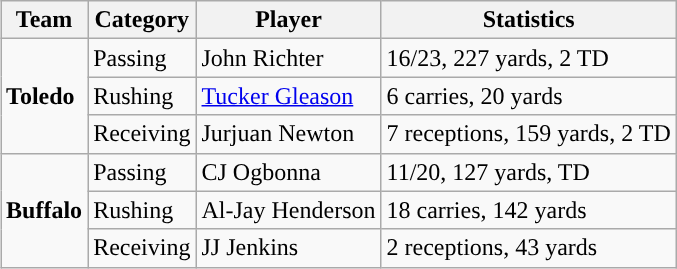<table class="wikitable" style="float: right;">
<tr>
<th>Team</th>
<th>Category</th>
<th>Player</th>
<th>Statistics</th>
</tr>
<tr>
<td rowspan=3><strong>Toledo</strong></td>
<td>Passing</td>
<td>John Richter</td>
<td>16/23, 227 yards, 2 TD</td>
</tr>
<tr>
<td>Rushing</td>
<td><a href='#'>Tucker Gleason</a></td>
<td>6 carries, 20 yards</td>
</tr>
<tr>
<td>Receiving</td>
<td>Jurjuan Newton</td>
<td>7 receptions, 159 yards, 2 TD</td>
</tr>
<tr>
<td rowspan=3><strong>Buffalo</strong></td>
<td>Passing</td>
<td>CJ Ogbonna</td>
<td>11/20, 127 yards, TD</td>
</tr>
<tr>
<td>Rushing</td>
<td>Al-Jay Henderson</td>
<td>18 carries, 142 yards</td>
</tr>
<tr>
<td>Receiving</td>
<td>JJ Jenkins</td>
<td>2 receptions, 43 yards</td>
</tr>
</table>
